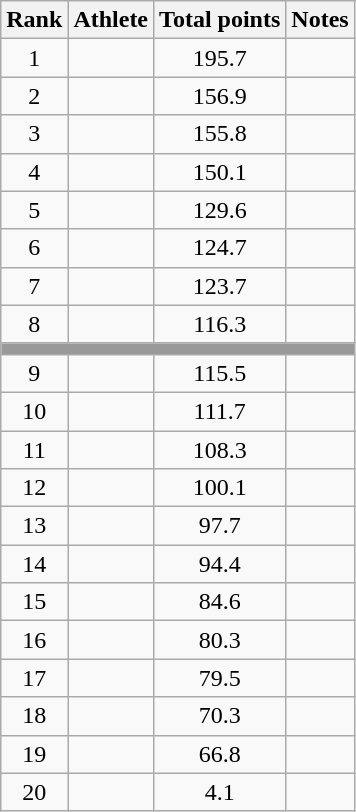<table class="wikitable sortable" style="text-align:center">
<tr>
<th scope="col">Rank</th>
<th scope="col">Athlete</th>
<th scope="col">Total points</th>
<th scope="col">Notes</th>
</tr>
<tr>
<td>1</td>
<td align=left></td>
<td>195.7</td>
<td></td>
</tr>
<tr>
<td>2</td>
<td align=left></td>
<td>156.9</td>
<td></td>
</tr>
<tr>
<td>3</td>
<td align=left></td>
<td>155.8</td>
<td></td>
</tr>
<tr>
<td>4</td>
<td align=left></td>
<td>150.1</td>
<td></td>
</tr>
<tr>
<td>5</td>
<td align=left></td>
<td>129.6</td>
<td></td>
</tr>
<tr>
<td>6</td>
<td align=left></td>
<td>124.7</td>
<td></td>
</tr>
<tr>
<td>7</td>
<td align=left></td>
<td>123.7</td>
<td></td>
</tr>
<tr>
<td>8</td>
<td align=left></td>
<td>116.3</td>
<td></td>
</tr>
<tr>
<td colspan="4" bgcolor=999999></td>
</tr>
<tr>
<td>9</td>
<td align=left></td>
<td>115.5</td>
<td></td>
</tr>
<tr>
<td>10</td>
<td align=left></td>
<td>111.7</td>
<td></td>
</tr>
<tr>
<td>11</td>
<td align=left></td>
<td>108.3</td>
<td></td>
</tr>
<tr>
<td>12</td>
<td align=left></td>
<td>100.1</td>
<td></td>
</tr>
<tr>
<td>13</td>
<td align=left></td>
<td>97.7</td>
<td></td>
</tr>
<tr>
<td>14</td>
<td align=left></td>
<td>94.4</td>
<td></td>
</tr>
<tr>
<td>15</td>
<td align=left></td>
<td>84.6</td>
<td></td>
</tr>
<tr>
<td>16</td>
<td align=left></td>
<td>80.3</td>
<td></td>
</tr>
<tr>
<td>17</td>
<td align=left></td>
<td>79.5</td>
<td></td>
</tr>
<tr>
<td>18</td>
<td align=left></td>
<td>70.3</td>
<td></td>
</tr>
<tr>
<td>19</td>
<td align=left></td>
<td>66.8</td>
<td></td>
</tr>
<tr>
<td>20</td>
<td align=left></td>
<td>4.1</td>
<td></td>
</tr>
</table>
